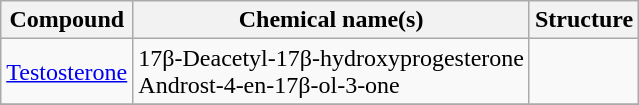<table class="wikitable" border="1">
<tr>
<th>Compound</th>
<th>Chemical name(s)</th>
<th>Structure</th>
</tr>
<tr>
<td><a href='#'>Testosterone</a></td>
<td>17β-Deacetyl-17β-hydroxyprogesterone<br>Androst-4-en-17β-ol-3-one</td>
<td></td>
</tr>
<tr>
</tr>
</table>
